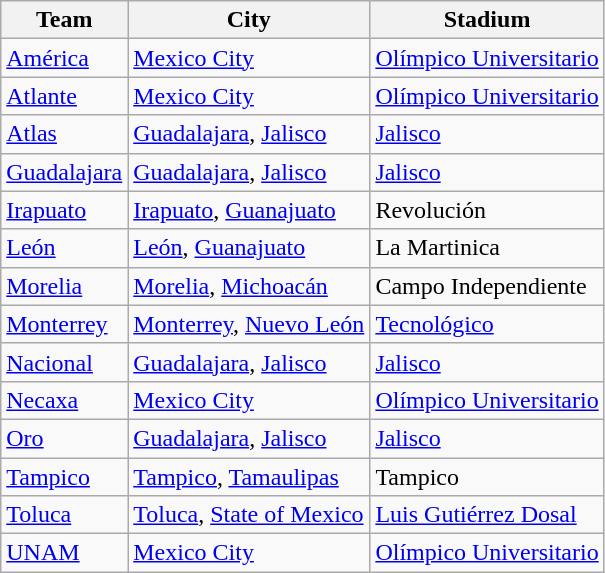<table class="wikitable" class="toccolours sortable">
<tr>
<th>Team</th>
<th>City</th>
<th>Stadium</th>
</tr>
<tr>
<td><a href='#'>América</a></td>
<td><a href='#'>Mexico City</a></td>
<td><a href='#'>Olímpico Universitario</a></td>
</tr>
<tr>
<td><a href='#'>Atlante</a></td>
<td><a href='#'>Mexico City</a></td>
<td><a href='#'>Olímpico Universitario</a></td>
</tr>
<tr>
<td><a href='#'>Atlas</a></td>
<td><a href='#'>Guadalajara</a>, <a href='#'>Jalisco</a></td>
<td><a href='#'>Jalisco</a></td>
</tr>
<tr>
<td><a href='#'>Guadalajara</a></td>
<td><a href='#'>Guadalajara</a>, <a href='#'>Jalisco</a></td>
<td><a href='#'>Jalisco</a></td>
</tr>
<tr>
<td><a href='#'>Irapuato</a></td>
<td><a href='#'>Irapuato</a>, <a href='#'>Guanajuato</a></td>
<td>Revolución</td>
</tr>
<tr>
<td><a href='#'>León</a></td>
<td><a href='#'>León</a>, <a href='#'>Guanajuato</a></td>
<td>La Martinica</td>
</tr>
<tr>
<td><a href='#'>Morelia</a></td>
<td><a href='#'>Morelia</a>, <a href='#'>Michoacán</a></td>
<td>Campo Independiente</td>
</tr>
<tr>
<td><a href='#'>Monterrey</a></td>
<td><a href='#'>Monterrey</a>, <a href='#'>Nuevo León</a></td>
<td><a href='#'>Tecnológico</a></td>
</tr>
<tr>
<td><a href='#'>Nacional</a></td>
<td><a href='#'>Guadalajara</a>, <a href='#'>Jalisco</a></td>
<td><a href='#'>Jalisco</a></td>
</tr>
<tr>
<td><a href='#'>Necaxa</a></td>
<td><a href='#'>Mexico City</a></td>
<td><a href='#'>Olímpico Universitario</a></td>
</tr>
<tr>
<td><a href='#'>Oro</a></td>
<td><a href='#'>Guadalajara</a>, <a href='#'>Jalisco</a></td>
<td><a href='#'>Jalisco</a></td>
</tr>
<tr>
<td><a href='#'>Tampico</a></td>
<td><a href='#'>Tampico</a>, <a href='#'>Tamaulipas</a></td>
<td>Tampico</td>
</tr>
<tr>
<td><a href='#'>Toluca</a></td>
<td><a href='#'>Toluca</a>, <a href='#'>State of Mexico</a></td>
<td><a href='#'>Luis Gutiérrez Dosal</a></td>
</tr>
<tr>
<td><a href='#'>UNAM</a></td>
<td><a href='#'>Mexico City</a></td>
<td><a href='#'>Olímpico Universitario</a></td>
</tr>
</table>
